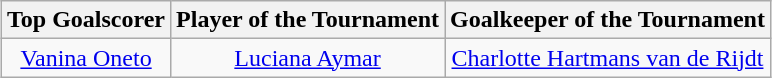<table class=wikitable style="margin:auto; text-align:center">
<tr>
<th>Top Goalscorer</th>
<th>Player of the Tournament</th>
<th>Goalkeeper of the Tournament</th>
</tr>
<tr>
<td> <a href='#'>Vanina Oneto</a></td>
<td> <a href='#'>Luciana Aymar</a></td>
<td> <a href='#'>Charlotte Hartmans van de Rijdt</a></td>
</tr>
</table>
